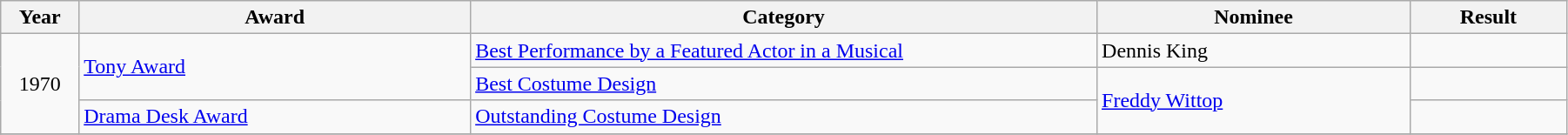<table class="wikitable" width="95%">
<tr>
<th width="5%">Year</th>
<th width="25%">Award</th>
<th width="40%">Category</th>
<th width="20%">Nominee</th>
<th width="10%">Result</th>
</tr>
<tr>
<td rowspan="3" align="center">1970</td>
<td rowspan=2><a href='#'>Tony Award</a></td>
<td><a href='#'>Best Performance by a Featured Actor in a Musical</a></td>
<td>Dennis King</td>
<td></td>
</tr>
<tr>
<td><a href='#'>Best Costume Design</a></td>
<td rowspan=2><a href='#'>Freddy Wittop</a></td>
<td></td>
</tr>
<tr>
<td><a href='#'>Drama Desk Award</a></td>
<td><a href='#'>Outstanding Costume Design</a></td>
<td></td>
</tr>
<tr>
</tr>
</table>
